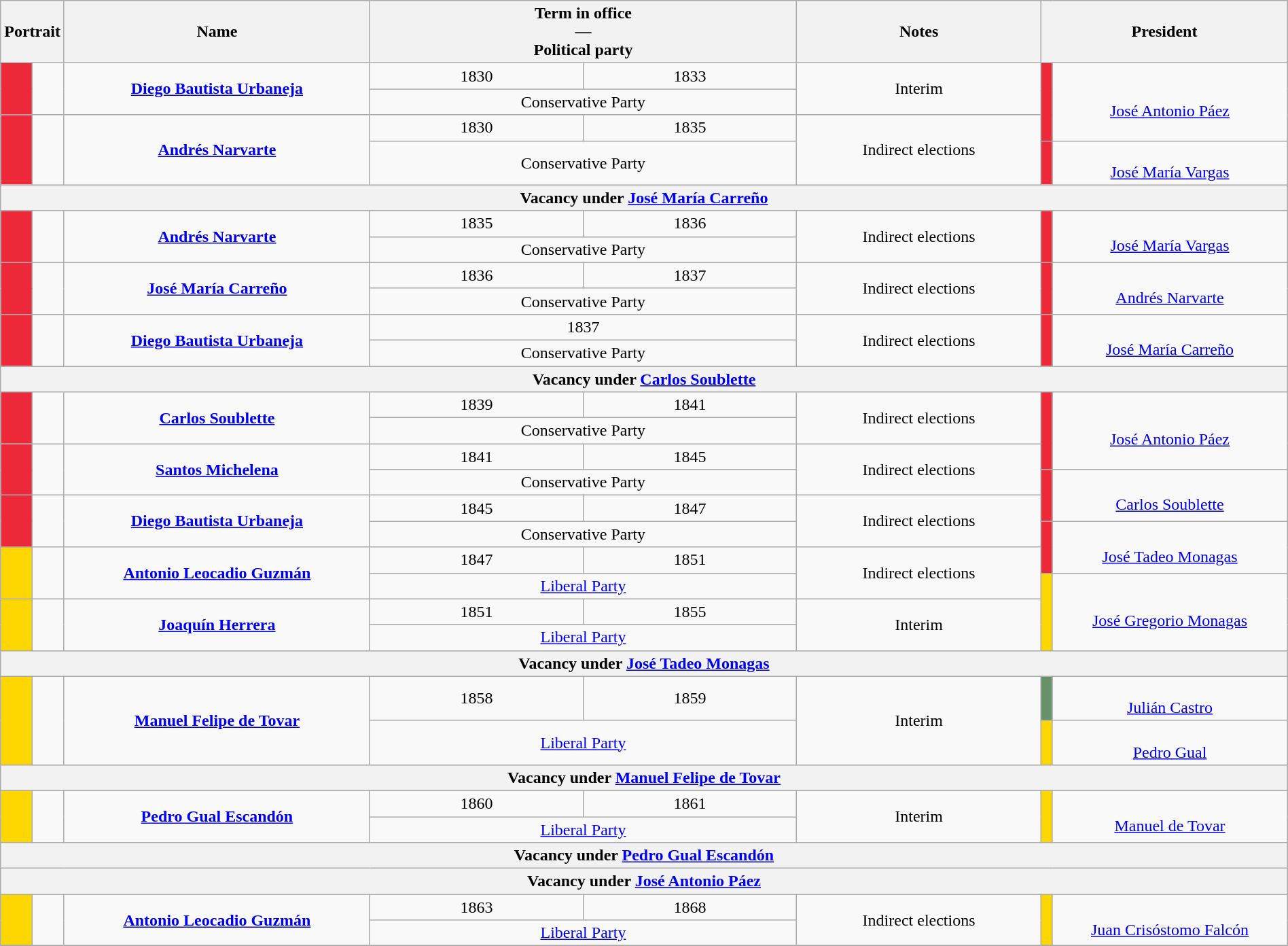<table class="wikitable" width="100%">
<tr>
<th colspan="2">Portrait</th>
<th width="25%">Name<br></th>
<th colspan="2" width="35%">Term in office<br>—<br>Political party</th>
<th width="20%">Notes</th>
<th colspan="25" width="20%">President</th>
</tr>
<tr>
<td rowspan="2" align="center" bgcolor=#ED2939></td>
<td rowspan="2" align="center"></td>
<td rowspan="2" align="center"><strong><a href='#'>Diego Bautista Urbaneja</a></strong><br></td>
<td align="center">1830</td>
<td align="center">1833</td>
<td rowspan="2" align="center">Interim</td>
<td rowspan="3" align="center" bgcolor=#ED2939></td>
<td rowspan="3" align="center"><br><a href='#'>José Antonio Páez</a><br></td>
</tr>
<tr>
<td colspan="2" align="center">Conservative Party</td>
</tr>
<tr>
<td rowspan="2" align="center" bgcolor=#ED2939></td>
<td rowspan="2" align="center"></td>
<td rowspan="2" align="center"><strong><a href='#'>Andrés Narvarte</a></strong><br></td>
<td align="center">1830</td>
<td align="center">1835</td>
<td rowspan="2" align="center">Indirect elections</td>
</tr>
<tr>
<td colspan="2" align="center">Conservative Party</td>
<td align="center" bgcolor=#ED2939></td>
<td align="center"><br><a href='#'>José María Vargas</a><br></td>
</tr>
<tr>
<th colspan=8>Vacancy under <a href='#'>José María Carreño</a> </th>
</tr>
<tr>
<td rowspan="2" align="center" bgcolor=#ED2939></td>
<td rowspan="2" align="center"></td>
<td rowspan="2" align="center"><strong><a href='#'>Andrés Narvarte</a></strong><br></td>
<td align="center">1835</td>
<td align="center">1836</td>
<td rowspan="2" align="center">Indirect elections</td>
<td rowspan="2" align="center" bgcolor=#ED2939></td>
<td rowspan="2" align="center"><br><a href='#'>José María Vargas</a><br></td>
</tr>
<tr>
<td colspan="2" align="center">Conservative Party</td>
</tr>
<tr>
<td rowspan="2" align="center" bgcolor=#ED2939></td>
<td rowspan="2" align="center"></td>
<td rowspan="2" align="center"><strong><a href='#'>José María Carreño</a></strong><br></td>
<td align="center">1836</td>
<td align="center">1837</td>
<td rowspan="2" align="center">Indirect elections</td>
<td rowspan="2" align="center" bgcolor=#ED2939></td>
<td rowspan="2" align="center"><br><a href='#'>Andrés Narvarte</a><br></td>
</tr>
<tr>
<td colspan="2" align="center">Conservative Party</td>
</tr>
<tr>
<td rowspan="2" align="center" bgcolor=#ED2939></td>
<td rowspan="2" align="center"></td>
<td rowspan="2" align="center"><strong><a href='#'>Diego Bautista Urbaneja</a></strong><br></td>
<td colspan="2" align="center">1837</td>
<td rowspan="2" align="center">Indirect elections</td>
<td rowspan="2" align="center" bgcolor=#ED2939></td>
<td rowspan="2" align="center"><br><a href='#'>José María Carreño</a><br></td>
</tr>
<tr>
<td colspan="2" align="center">Conservative Party</td>
</tr>
<tr>
<th colspan=8>Vacancy under <a href='#'>Carlos Soublette</a> </th>
</tr>
<tr>
<td rowspan="2" align="center" bgcolor=#ED2939></td>
<td rowspan="2" align="center"></td>
<td rowspan="2" align="center"><strong><a href='#'>Carlos Soublette</a></strong><br></td>
<td align="center">1839</td>
<td align="center">1841</td>
<td rowspan="2" align="center">Indirect elections</td>
<td rowspan="3" align="center" bgcolor=#ED2939></td>
<td rowspan="3" align="center"><br><a href='#'>José Antonio Páez</a><br></td>
</tr>
<tr>
<td colspan="2" align="center">Conservative Party</td>
</tr>
<tr>
<td rowspan="2" align="center" bgcolor=#ED2939></td>
<td rowspan="2" align="center"></td>
<td rowspan="2" align="center"><strong><a href='#'>Santos Michelena</a></strong><br></td>
<td align="center">1841</td>
<td align="center">1845</td>
<td rowspan="2" align="center">Indirect elections</td>
</tr>
<tr>
<td colspan="2" align="center">Conservative Party</td>
<td rowspan="2" align="center" bgcolor=#ED2939></td>
<td rowspan="2" align="center"><br><a href='#'>Carlos Soublette</a><br></td>
</tr>
<tr>
<td rowspan="2" align="center" bgcolor=#ED2939></td>
<td rowspan="2" align="center"></td>
<td rowspan="2" align="center"><strong><a href='#'>Diego Bautista Urbaneja</a></strong><br></td>
<td align="center">1845</td>
<td align="center">1847</td>
<td rowspan="2" align="center">Indirect elections</td>
</tr>
<tr>
<td colspan="2" align="center">Conservative Party</td>
<td rowspan="2" align="center" bgcolor=#ED2939></td>
<td rowspan="2" align="center"><br><a href='#'>José Tadeo Monagas</a><br></td>
</tr>
<tr>
<td rowspan="2" align="center" bgcolor=#FFD700></td>
<td rowspan="2" align="center"></td>
<td rowspan="2" align="center"><strong><a href='#'>Antonio Leocadio Guzmán</a></strong><br></td>
<td align="center">1847</td>
<td align="center">1851</td>
<td rowspan="2" align="center">Indirect elections</td>
</tr>
<tr>
<td colspan="2" align="center"><a href='#'>Liberal Party</a></td>
<td rowspan="3" align="center" bgcolor=#FFD700></td>
<td rowspan="3" align="center"><br><a href='#'>José Gregorio Monagas</a><br></td>
</tr>
<tr>
<td rowspan="2" align="center" bgcolor=#FFD700></td>
<td rowspan="2" align="center"></td>
<td rowspan="2" align="center"><strong><a href='#'>Joaquín Herrera</a></strong><br></td>
<td align="center">1851</td>
<td align="center">1855</td>
<td rowspan="2" align="center">Interim</td>
</tr>
<tr>
<td colspan="2" align="center"><a href='#'>Liberal Party</a></td>
</tr>
<tr>
<th colspan=8>Vacancy under <a href='#'>José Tadeo Monagas</a> </th>
</tr>
<tr>
<td rowspan="2" align="center" bgcolor=#FFD700></td>
<td rowspan="2" align="center"></td>
<td rowspan="2" align="center"><strong><a href='#'>Manuel Felipe de Tovar</a></strong><br></td>
<td align="center">1858</td>
<td align="center">1859</td>
<td rowspan="2" align="center">Interim</td>
<td align="center" bgcolor=#679267></td>
<td align="center"><br><a href='#'>Julián Castro</a><br></td>
</tr>
<tr>
<td colspan="2" align="center"><a href='#'>Liberal Party</a></td>
<td align="center" bgcolor=#FFD700></td>
<td align="center"><br><a href='#'>Pedro Gual</a><br></td>
</tr>
<tr>
<th colspan=8>Vacancy under <a href='#'>Manuel Felipe de Tovar</a> </th>
</tr>
<tr>
<td rowspan="2" align="center" bgcolor=#FFD700></td>
<td rowspan="2" align="center"></td>
<td rowspan="2" align="center"><strong><a href='#'>Pedro Gual Escandón</a></strong><br></td>
<td align="center">1860</td>
<td align="center">1861</td>
<td rowspan="2" align="center">Interim</td>
<td rowspan="2" align="center" bgcolor=#FFD700></td>
<td rowspan="2" align="center"><br><a href='#'>Manuel de Tovar</a><br></td>
</tr>
<tr>
<td colspan="2" align="center"><a href='#'>Liberal Party</a></td>
</tr>
<tr>
<th colspan=8>Vacancy under <a href='#'>Pedro Gual Escandón</a> </th>
</tr>
<tr>
<th colspan=8>Vacancy under <a href='#'>José Antonio Páez</a> </th>
</tr>
<tr>
<td rowspan="2" align="center" bgcolor=#FFD700></td>
<td rowspan="2" align="center"></td>
<td rowspan="2" align="center"><strong><a href='#'>Antonio Leocadio Guzmán</a></strong><br></td>
<td align="center">1863</td>
<td align="center">1868</td>
<td rowspan="2" align="center">Indirect elections</td>
<td rowspan="2" align="center" bgcolor=#FFD700></td>
<td rowspan="2" align="center"><br><a href='#'>Juan Crisóstomo Falcón</a><br></td>
</tr>
<tr>
<td colspan="2" align="center"><a href='#'>Liberal Party</a></td>
</tr>
<tr>
</tr>
</table>
